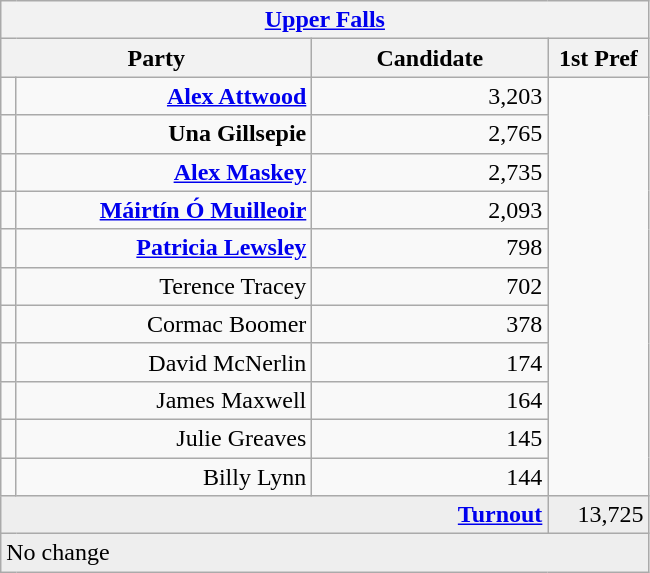<table class="wikitable">
<tr>
<th colspan="4" align="center"><a href='#'>Upper Falls</a></th>
</tr>
<tr>
<th colspan="2" align="center" width=200>Party</th>
<th width=150>Candidate</th>
<th width=60>1st Pref</th>
</tr>
<tr>
<td></td>
<td align="right"><strong><a href='#'>Alex Attwood</a></strong></td>
<td align="right">3,203</td>
</tr>
<tr>
<td></td>
<td align="right"><strong>Una Gillsepie</strong></td>
<td align="right">2,765</td>
</tr>
<tr>
<td></td>
<td align="right"><strong><a href='#'>Alex Maskey</a></strong></td>
<td align="right">2,735</td>
</tr>
<tr>
<td></td>
<td align="right"><strong><a href='#'>Máirtín Ó Muilleoir</a></strong></td>
<td align="right">2,093</td>
</tr>
<tr>
<td></td>
<td align="right"><strong><a href='#'>Patricia Lewsley</a></strong></td>
<td align="right">798</td>
</tr>
<tr>
<td></td>
<td align="right">Terence Tracey</td>
<td align="right">702</td>
</tr>
<tr>
<td></td>
<td align="right">Cormac Boomer</td>
<td align="right">378</td>
</tr>
<tr>
<td></td>
<td align="right">David McNerlin</td>
<td align="right">174</td>
</tr>
<tr>
<td></td>
<td align="right">James Maxwell</td>
<td align="right">164</td>
</tr>
<tr>
<td></td>
<td align="right">Julie Greaves</td>
<td align="right">145</td>
</tr>
<tr>
<td></td>
<td align="right">Billy Lynn</td>
<td align="right">144</td>
</tr>
<tr bgcolor="EEEEEE">
<td colspan=3 align="right"><strong><a href='#'>Turnout</a></strong></td>
<td align="right">13,725</td>
</tr>
<tr bgcolor="EEEEEE">
<td colspan=4>No change</td>
</tr>
</table>
